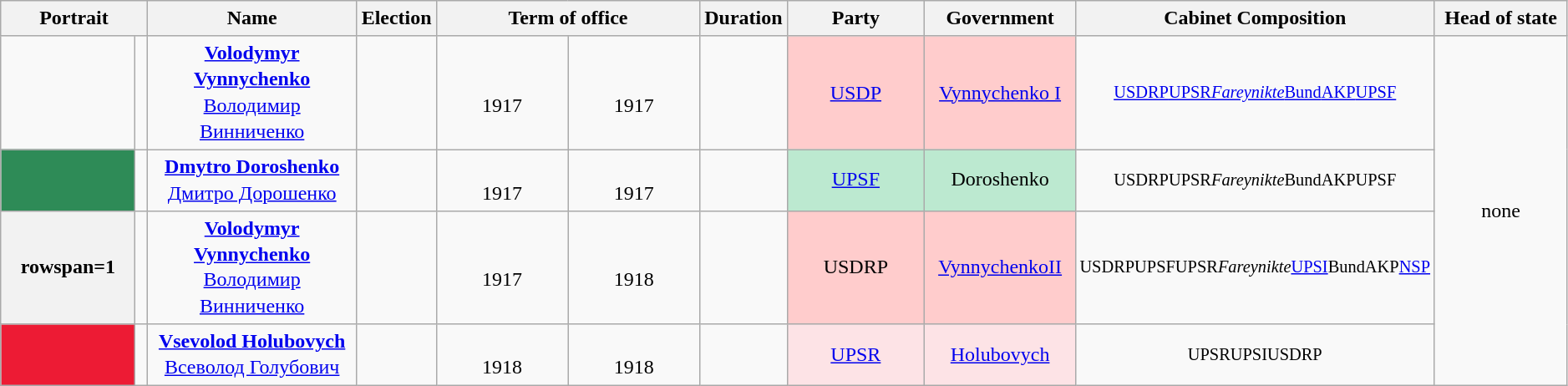<table class="wikitable plainrowheaders" style="text-align: center; line-height: 130%; width: 99%">
<tr>
<th scope="col" colspan="2" style="width: 10%">Portrait</th>
<th scope="col" style="width: 15%">Name<br></th>
<th scope="col" style="width: 5%">Election</th>
<th scope="col" colspan="2" style="width: 20%">Term of office</th>
<th>Duration</th>
<th scope="col" style="width: 10%">Party</th>
<th scope="col" style="width: 10%">Government</th>
<th scope="col" style="width: 20%">Cabinet Composition</th>
<th scope="col" style="width: 10%">Head of state</th>
</tr>
<tr>
<td></td>
<td></td>
<td><a href='#'><strong>Volodymyr Vynnychenko</strong><br><span>Володимир Винниченко</span></a><br></td>
<td></td>
<td class="nowrap"><br>1917</td>
<td class="nowrap"><br>1917</td>
<td><small></small></td>
<td style="background:#FFCCCC "><a href='#'>USDP</a></td>
<td style="background:#FFCCCC "><a href='#'>Vynnychenko I</a></td>
<td style="font-size:85%; font-weight:normal; line-height:normal; text-align:center"><a href='#'>USDRP</a><a href='#'>UPSR</a><a href='#'><em>Fareynikte</em></a><a href='#'>Bund</a><a href='#'>AKP</a><a href='#'>UPSF</a></td>
<td rowspan="4" style="font-weight:normal; text-align:center">none<br></td>
</tr>
<tr>
<th style="background:#2E8B57;"></th>
<td></td>
<td><a href='#'><strong>Dmytro Doroshenko</strong><br><span>Дмитро Дорошенко</span></a><br></td>
<td></td>
<td class="nowrap"><br>1917</td>
<td class="nowrap"><br>1917</td>
<td><small></small></td>
<td style="background:#BCE9D0 "><a href='#'>UPSF</a></td>
<td style="background:#BCE9D0 ">Doroshenko</td>
<td style="font-size:85%; font-weight:normal; line-height:normal; text-align:center">USDRPUPSR<em>Fareynikte</em>BundAKPUPSF</td>
</tr>
<tr>
<th>rowspan=1 </th>
<td></td>
<td><a href='#'><strong>Volodymyr Vynnychenko</strong><br><span>Володимир Винниченко</span></a><br></td>
<td></td>
<td class="nowrap"><br>1917</td>
<td class="nowrap"><br>1918</td>
<td><small></small></td>
<td style="background:#FFCCCC ">USDRP</td>
<td style="background:#FFCCCC "><a href='#'>VynnychenkoII</a></td>
<td style="font-size:85%; font-weight:normal; line-height:normal; text-align:center">USDRPUPSFUPSR<em>Fareynikte</em><a href='#'>UPSI</a>BundAKP<a href='#'>NSP</a></td>
</tr>
<tr>
<th style="background:#ED1B34;"></th>
<td></td>
<td><a href='#'><strong>Vsevolod Holubovych</strong><br><span>Всеволод Голубович</span></a><br></td>
<td></td>
<td class="nowrap"><br>1918</td>
<td class="nowrap"><br>1918</td>
<td><small></small></td>
<td style="background:#FDE3E6 "><a href='#'>UPSR</a></td>
<td style="background:#FDE3E6 "><a href='#'>Holubovych</a></td>
<td style="font-size:85%; font-weight:normal; line-height:normal; text-align:center">UPSRUPSIUSDRP</td>
</tr>
</table>
